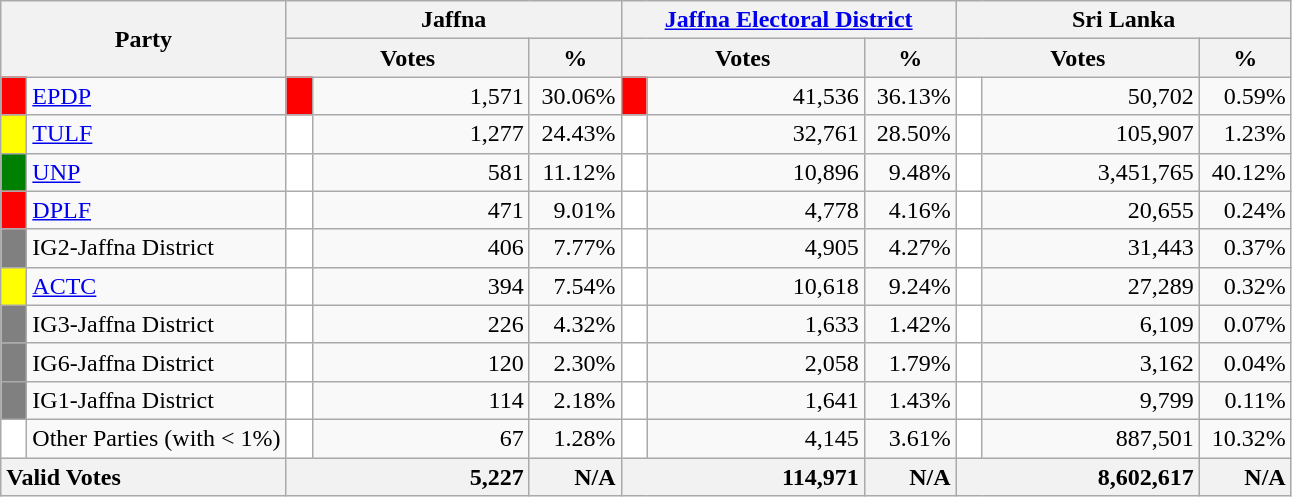<table class="wikitable">
<tr>
<th colspan="2" width="144px"rowspan="2">Party</th>
<th colspan="3" width="216px">Jaffna</th>
<th colspan="3" width="216px"><a href='#'>Jaffna Electoral District</a></th>
<th colspan="3" width="216px">Sri Lanka</th>
</tr>
<tr>
<th colspan="2" width="144px">Votes</th>
<th>%</th>
<th colspan="2" width="144px">Votes</th>
<th>%</th>
<th colspan="2" width="144px">Votes</th>
<th>%</th>
</tr>
<tr>
<td style="background-color:red;" width="10px"></td>
<td style="text-align:left;"><a href='#'>EPDP</a></td>
<td style="background-color:red;" width="10px"></td>
<td style="text-align:right;">1,571</td>
<td style="text-align:right;">30.06%</td>
<td style="background-color:red;" width="10px"></td>
<td style="text-align:right;">41,536</td>
<td style="text-align:right;">36.13%</td>
<td style="background-color:white;" width="10px"></td>
<td style="text-align:right;">50,702</td>
<td style="text-align:right;">0.59%</td>
</tr>
<tr>
<td style="background-color:yellow;" width="10px"></td>
<td style="text-align:left;"><a href='#'>TULF</a></td>
<td style="background-color:white;" width="10px"></td>
<td style="text-align:right;">1,277</td>
<td style="text-align:right;">24.43%</td>
<td style="background-color:white;" width="10px"></td>
<td style="text-align:right;">32,761</td>
<td style="text-align:right;">28.50%</td>
<td style="background-color:white;" width="10px"></td>
<td style="text-align:right;">105,907</td>
<td style="text-align:right;">1.23%</td>
</tr>
<tr>
<td style="background-color:green;" width="10px"></td>
<td style="text-align:left;"><a href='#'>UNP</a></td>
<td style="background-color:white;" width="10px"></td>
<td style="text-align:right;">581</td>
<td style="text-align:right;">11.12%</td>
<td style="background-color:white;" width="10px"></td>
<td style="text-align:right;">10,896</td>
<td style="text-align:right;">9.48%</td>
<td style="background-color:white;" width="10px"></td>
<td style="text-align:right;">3,451,765</td>
<td style="text-align:right;">40.12%</td>
</tr>
<tr>
<td style="background-color:red;" width="10px"></td>
<td style="text-align:left;"><a href='#'>DPLF</a></td>
<td style="background-color:white;" width="10px"></td>
<td style="text-align:right;">471</td>
<td style="text-align:right;">9.01%</td>
<td style="background-color:white;" width="10px"></td>
<td style="text-align:right;">4,778</td>
<td style="text-align:right;">4.16%</td>
<td style="background-color:white;" width="10px"></td>
<td style="text-align:right;">20,655</td>
<td style="text-align:right;">0.24%</td>
</tr>
<tr>
<td style="background-color:grey;" width="10px"></td>
<td style="text-align:left;">IG2-Jaffna District</td>
<td style="background-color:white;" width="10px"></td>
<td style="text-align:right;">406</td>
<td style="text-align:right;">7.77%</td>
<td style="background-color:white;" width="10px"></td>
<td style="text-align:right;">4,905</td>
<td style="text-align:right;">4.27%</td>
<td style="background-color:white;" width="10px"></td>
<td style="text-align:right;">31,443</td>
<td style="text-align:right;">0.37%</td>
</tr>
<tr>
<td style="background-color:yellow;" width="10px"></td>
<td style="text-align:left;"><a href='#'>ACTC</a></td>
<td style="background-color:white;" width="10px"></td>
<td style="text-align:right;">394</td>
<td style="text-align:right;">7.54%</td>
<td style="background-color:white;" width="10px"></td>
<td style="text-align:right;">10,618</td>
<td style="text-align:right;">9.24%</td>
<td style="background-color:white;" width="10px"></td>
<td style="text-align:right;">27,289</td>
<td style="text-align:right;">0.32%</td>
</tr>
<tr>
<td style="background-color:grey;" width="10px"></td>
<td style="text-align:left;">IG3-Jaffna District</td>
<td style="background-color:white;" width="10px"></td>
<td style="text-align:right;">226</td>
<td style="text-align:right;">4.32%</td>
<td style="background-color:white;" width="10px"></td>
<td style="text-align:right;">1,633</td>
<td style="text-align:right;">1.42%</td>
<td style="background-color:white;" width="10px"></td>
<td style="text-align:right;">6,109</td>
<td style="text-align:right;">0.07%</td>
</tr>
<tr>
<td style="background-color:grey;" width="10px"></td>
<td style="text-align:left;">IG6-Jaffna District</td>
<td style="background-color:white;" width="10px"></td>
<td style="text-align:right;">120</td>
<td style="text-align:right;">2.30%</td>
<td style="background-color:white;" width="10px"></td>
<td style="text-align:right;">2,058</td>
<td style="text-align:right;">1.79%</td>
<td style="background-color:white;" width="10px"></td>
<td style="text-align:right;">3,162</td>
<td style="text-align:right;">0.04%</td>
</tr>
<tr>
<td style="background-color:grey;" width="10px"></td>
<td style="text-align:left;">IG1-Jaffna District</td>
<td style="background-color:white;" width="10px"></td>
<td style="text-align:right;">114</td>
<td style="text-align:right;">2.18%</td>
<td style="background-color:white;" width="10px"></td>
<td style="text-align:right;">1,641</td>
<td style="text-align:right;">1.43%</td>
<td style="background-color:white;" width="10px"></td>
<td style="text-align:right;">9,799</td>
<td style="text-align:right;">0.11%</td>
</tr>
<tr>
<td style="background-color:white;" width="10px"></td>
<td style="text-align:left;">Other Parties (with < 1%)</td>
<td style="background-color:white;" width="10px"></td>
<td style="text-align:right;">67</td>
<td style="text-align:right;">1.28%</td>
<td style="background-color:white;" width="10px"></td>
<td style="text-align:right;">4,145</td>
<td style="text-align:right;">3.61%</td>
<td style="background-color:white;" width="10px"></td>
<td style="text-align:right;">887,501</td>
<td style="text-align:right;">10.32%</td>
</tr>
<tr>
<th colspan="2" width="144px"style="text-align:left;">Valid Votes</th>
<th style="text-align:right;"colspan="2" width="144px">5,227</th>
<th style="text-align:right;">N/A</th>
<th style="text-align:right;"colspan="2" width="144px">114,971</th>
<th style="text-align:right;">N/A</th>
<th style="text-align:right;"colspan="2" width="144px">8,602,617</th>
<th style="text-align:right;">N/A</th>
</tr>
</table>
